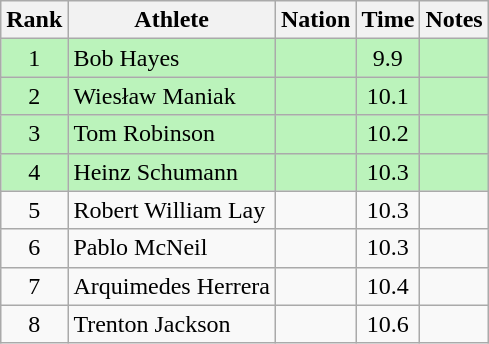<table class="wikitable sortable" style="text-align:center">
<tr>
<th>Rank</th>
<th>Athlete</th>
<th>Nation</th>
<th>Time</th>
<th>Notes</th>
</tr>
<tr bgcolor=bbf3bb>
<td>1</td>
<td align=left>Bob Hayes</td>
<td align=left></td>
<td>9.9</td>
<td></td>
</tr>
<tr bgcolor=bbf3bb>
<td>2</td>
<td align=left>Wiesław Maniak</td>
<td align=left></td>
<td>10.1</td>
<td></td>
</tr>
<tr bgcolor=bbf3bb>
<td>3</td>
<td align=left>Tom Robinson</td>
<td align=left></td>
<td>10.2</td>
<td></td>
</tr>
<tr bgcolor=bbf3bb>
<td>4</td>
<td align=left>Heinz Schumann</td>
<td align=left></td>
<td>10.3</td>
<td></td>
</tr>
<tr>
<td>5</td>
<td align=left>Robert William Lay</td>
<td align=left></td>
<td>10.3</td>
<td></td>
</tr>
<tr>
<td>6</td>
<td align=left>Pablo McNeil</td>
<td align=left></td>
<td>10.3</td>
<td></td>
</tr>
<tr>
<td>7</td>
<td align=left>Arquimedes Herrera</td>
<td align=left></td>
<td>10.4</td>
<td></td>
</tr>
<tr>
<td>8</td>
<td align=left>Trenton Jackson</td>
<td align=left></td>
<td>10.6</td>
<td></td>
</tr>
</table>
